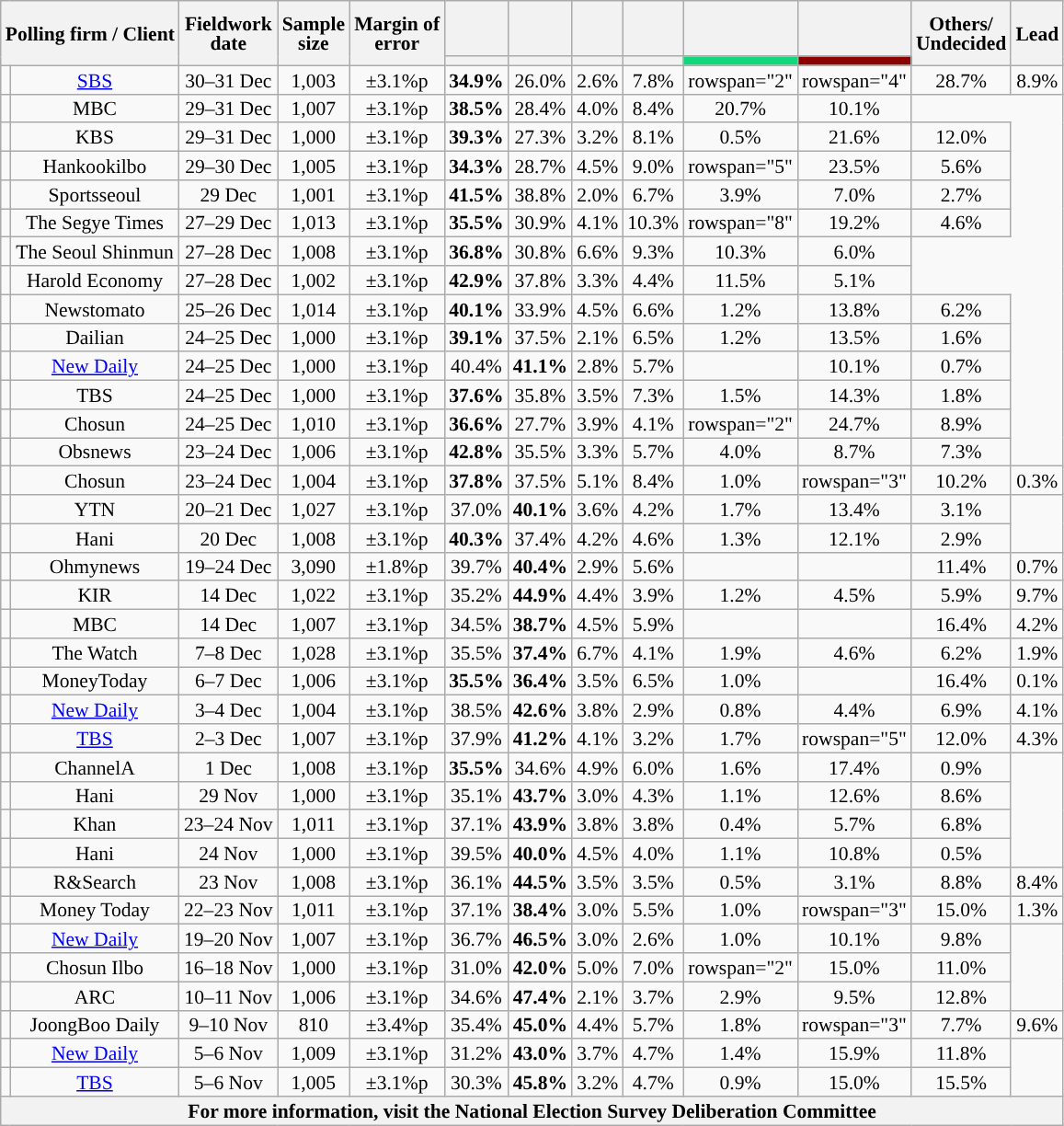<table class="wikitable sortable mw-collapsible" style="text-align:center;font-size:90%;line-height:14px;">
<tr style="height:40px;">
<th rowspan="2" colspan="2" class="unsortable">Polling firm / Client</th>
<th rowspan="2" class="unsortable">Fieldwork <br> date</th>
<th rowspan="2" class="unsortable">Sample <br> size</th>
<th rowspan="2" class="unsortable">Margin of <br> error</th>
<th></th>
<th></th>
<th></th>
<th></th>
<th></th>
<th></th>
<th rowspan="2">Others/<br>Undecided</th>
<th rowspan="2">Lead</th>
</tr>
<tr>
<th class="unsortable" style="background-color: "></th>
<th class="unsortable" style="background-color: "></th>
<th class="unsortable" style="background-color: "></th>
<th class="unsortable" style="background-color: "></th>
<th class="unsortable" style="background-color: #12D77B"></th>
<th class="unsortable" style="background-color: #8B0000"></th>
</tr>
<tr>
<td></td>
<td><a href='#'>SBS</a></td>
<td>30–31 Dec</td>
<td>1,003</td>
<td>±3.1%p</td>
<td><strong>34.9%</strong></td>
<td>26.0%</td>
<td>2.6%</td>
<td>7.8%</td>
<td>rowspan="2" </td>
<td>rowspan="4" </td>
<td>28.7%</td>
<td style="background:">8.9%</td>
</tr>
<tr>
<td></td>
<td>MBC</td>
<td>29–31 Dec</td>
<td>1,007</td>
<td>±3.1%p</td>
<td><strong>38.5%</strong></td>
<td>28.4%</td>
<td>4.0%</td>
<td>8.4%</td>
<td>20.7%</td>
<td style="background:">10.1%</td>
</tr>
<tr>
<td></td>
<td>KBS</td>
<td>29–31 Dec</td>
<td>1,000</td>
<td>±3.1%p</td>
<td><strong>39.3%</strong></td>
<td>27.3%</td>
<td>3.2%</td>
<td>8.1%</td>
<td>0.5%</td>
<td>21.6%</td>
<td style="background:">12.0%</td>
</tr>
<tr>
<td></td>
<td>Hankookilbo</td>
<td>29–30 Dec</td>
<td>1,005</td>
<td>±3.1%p</td>
<td><strong>34.3%</strong></td>
<td>28.7%</td>
<td>4.5%</td>
<td>9.0%</td>
<td>rowspan="5" </td>
<td>23.5%</td>
<td style="background:">5.6%</td>
</tr>
<tr>
<td></td>
<td>Sportsseoul</td>
<td>29 Dec</td>
<td>1,001</td>
<td>±3.1%p</td>
<td><strong>41.5%</strong></td>
<td>38.8%</td>
<td>2.0%</td>
<td>6.7%</td>
<td>3.9%</td>
<td>7.0%</td>
<td style="background:">2.7%</td>
</tr>
<tr>
<td></td>
<td>The Segye Times</td>
<td>27–29 Dec</td>
<td>1,013</td>
<td>±3.1%p</td>
<td><strong>35.5%</strong></td>
<td>30.9%</td>
<td>4.1%</td>
<td>10.3%</td>
<td>rowspan="8" </td>
<td>19.2%</td>
<td style="background:">4.6%</td>
</tr>
<tr>
<td></td>
<td>The Seoul Shinmun</td>
<td>27–28 Dec</td>
<td>1,008</td>
<td>±3.1%p</td>
<td><strong>36.8%</strong></td>
<td>30.8%</td>
<td>6.6%</td>
<td>9.3%</td>
<td>10.3%</td>
<td style="background:">6.0%</td>
</tr>
<tr>
<td></td>
<td>Harold Economy</td>
<td>27–28 Dec</td>
<td>1,002</td>
<td>±3.1%p</td>
<td><strong>42.9%</strong></td>
<td>37.8%</td>
<td>3.3%</td>
<td>4.4%</td>
<td>11.5%</td>
<td style="background:">5.1%</td>
</tr>
<tr>
<td></td>
<td>Newstomato</td>
<td>25–26 Dec</td>
<td>1,014</td>
<td>±3.1%p</td>
<td><strong>40.1%</strong></td>
<td>33.9%</td>
<td>4.5%</td>
<td>6.6%</td>
<td>1.2%</td>
<td>13.8%</td>
<td style="background:">6.2%</td>
</tr>
<tr>
<td></td>
<td>Dailian</td>
<td>24–25 Dec</td>
<td>1,000</td>
<td>±3.1%p</td>
<td><strong>39.1%</strong></td>
<td>37.5%</td>
<td>2.1%</td>
<td>6.5%</td>
<td>1.2%</td>
<td>13.5%</td>
<td style="background:">1.6%</td>
</tr>
<tr>
<td></td>
<td><a href='#'>New Daily</a></td>
<td>24–25 Dec</td>
<td>1,000</td>
<td>±3.1%p</td>
<td>40.4%</td>
<td><strong>41.1%</strong></td>
<td>2.8%</td>
<td>5.7%</td>
<td></td>
<td>10.1%</td>
<td style="background:">0.7%</td>
</tr>
<tr>
<td></td>
<td>TBS</td>
<td>24–25 Dec</td>
<td>1,000</td>
<td>±3.1%p</td>
<td><strong>37.6%</strong></td>
<td>35.8%</td>
<td>3.5%</td>
<td>7.3%</td>
<td>1.5%</td>
<td>14.3%</td>
<td style="background:">1.8%</td>
</tr>
<tr>
<td></td>
<td>Chosun</td>
<td>24–25 Dec</td>
<td>1,010</td>
<td>±3.1%p</td>
<td><strong>36.6%</strong></td>
<td>27.7%</td>
<td>3.9%</td>
<td>4.1%</td>
<td>rowspan="2" </td>
<td>24.7%</td>
<td style="background:">8.9%</td>
</tr>
<tr>
<td></td>
<td>Obsnews</td>
<td>23–24 Dec</td>
<td>1,006</td>
<td>±3.1%p</td>
<td><strong>42.8%</strong></td>
<td>35.5%</td>
<td>3.3%</td>
<td>5.7%</td>
<td>4.0%</td>
<td>8.7%</td>
<td style="background:">7.3%</td>
</tr>
<tr>
<td></td>
<td>Chosun</td>
<td>23–24 Dec</td>
<td>1,004</td>
<td>±3.1%p</td>
<td><strong>37.8%</strong></td>
<td>37.5%</td>
<td>5.1%</td>
<td>8.4%</td>
<td>1.0%</td>
<td>rowspan="3" </td>
<td>10.2%</td>
<td style="background:">0.3%</td>
</tr>
<tr>
<td> </td>
<td>YTN</td>
<td>20–21 Dec</td>
<td>1,027</td>
<td>±3.1%p</td>
<td>37.0%</td>
<td><strong>40.1%</strong></td>
<td>3.6%</td>
<td>4.2%</td>
<td>1.7%</td>
<td>13.4%</td>
<td style="background:">3.1%</td>
</tr>
<tr>
<td></td>
<td>Hani</td>
<td>20 Dec</td>
<td>1,008</td>
<td>±3.1%p</td>
<td><strong>40.3%</strong></td>
<td>37.4%</td>
<td>4.2%</td>
<td>4.6%</td>
<td>1.3%</td>
<td>12.1%</td>
<td style="background:">2.9%</td>
</tr>
<tr>
<td></td>
<td>Ohmynews</td>
<td>19–24 Dec</td>
<td>3,090</td>
<td>±1.8%p</td>
<td>39.7%</td>
<td><strong>40.4%</strong></td>
<td>2.9%</td>
<td>5.6%</td>
<td></td>
<td></td>
<td>11.4%</td>
<td style="background:">0.7%</td>
</tr>
<tr>
<td></td>
<td>KIR</td>
<td>14 Dec</td>
<td>1,022</td>
<td>±3.1%p</td>
<td>35.2%</td>
<td><strong>44.9%</strong></td>
<td>4.4%</td>
<td>3.9%</td>
<td>1.2%</td>
<td>4.5%</td>
<td>5.9%</td>
<td style="background:">9.7%</td>
</tr>
<tr>
<td></td>
<td>MBC</td>
<td>14 Dec</td>
<td>1,007</td>
<td>±3.1%p</td>
<td>34.5%</td>
<td><strong>38.7%</strong></td>
<td>4.5%</td>
<td>5.9%</td>
<td></td>
<td></td>
<td>16.4%</td>
<td style="background:">4.2%</td>
</tr>
<tr>
<td></td>
<td>The Watch</td>
<td>7–8 Dec</td>
<td>1,028</td>
<td>±3.1%p</td>
<td>35.5%</td>
<td><strong>37.4%</strong></td>
<td>6.7%</td>
<td>4.1%</td>
<td>1.9%</td>
<td>4.6%</td>
<td>6.2%</td>
<td style="background:">1.9%</td>
</tr>
<tr>
<td></td>
<td>MoneyToday</td>
<td>6–7 Dec</td>
<td>1,006</td>
<td>±3.1%p</td>
<td><strong>35.5%</strong></td>
<td><strong>36.4%</strong></td>
<td>3.5%</td>
<td>6.5%</td>
<td>1.0%</td>
<td></td>
<td>16.4%</td>
<td style="background:">0.1%</td>
</tr>
<tr>
<td></td>
<td><a href='#'>New Daily</a></td>
<td>3–4 Dec</td>
<td>1,004</td>
<td>±3.1%p</td>
<td>38.5%</td>
<td><strong>42.6%</strong></td>
<td>3.8%</td>
<td>2.9%</td>
<td>0.8%</td>
<td>4.4%</td>
<td>6.9%</td>
<td style="background:">4.1%</td>
</tr>
<tr>
<td></td>
<td><a href='#'>TBS</a></td>
<td>2–3 Dec</td>
<td>1,007</td>
<td>±3.1%p</td>
<td>37.9%</td>
<td><strong>41.2%</strong></td>
<td>4.1%</td>
<td>3.2%</td>
<td>1.7%</td>
<td>rowspan="5" </td>
<td>12.0%</td>
<td style="background:">4.3%</td>
</tr>
<tr>
<td></td>
<td>ChannelA</td>
<td>1 Dec</td>
<td>1,008</td>
<td>±3.1%p</td>
<td><strong>35.5%</strong></td>
<td>34.6%</td>
<td>4.9%</td>
<td>6.0%</td>
<td>1.6%</td>
<td>17.4%</td>
<td style="background:">0.9%</td>
</tr>
<tr>
<td></td>
<td>Hani</td>
<td>29 Nov</td>
<td>1,000</td>
<td>±3.1%p</td>
<td>35.1%</td>
<td><strong>43.7%</strong></td>
<td>3.0%</td>
<td>4.3%</td>
<td>1.1%</td>
<td>12.6%</td>
<td style="background:">8.6%</td>
</tr>
<tr>
<td></td>
<td>Khan</td>
<td>23–24 Nov</td>
<td>1,011</td>
<td>±3.1%p</td>
<td>37.1%</td>
<td><strong>43.9%</strong></td>
<td>3.8%</td>
<td>3.8%</td>
<td>0.4%</td>
<td>5.7%</td>
<td style="background:">6.8%</td>
</tr>
<tr>
<td></td>
<td>Hani</td>
<td>24 Nov</td>
<td>1,000</td>
<td>±3.1%p</td>
<td>39.5%</td>
<td><strong>40.0%</strong></td>
<td>4.5%</td>
<td>4.0%</td>
<td>1.1%</td>
<td>10.8%</td>
<td style="background:">0.5%</td>
</tr>
<tr>
<td></td>
<td>R&Search</td>
<td>23 Nov</td>
<td>1,008</td>
<td>±3.1%p</td>
<td>36.1%</td>
<td><strong>44.5%</strong></td>
<td>3.5%</td>
<td>3.5%</td>
<td>0.5%</td>
<td>3.1%</td>
<td>8.8%</td>
<td style="background:">8.4%</td>
</tr>
<tr>
<td></td>
<td>Money Today</td>
<td>22–23 Nov</td>
<td>1,011</td>
<td>±3.1%p</td>
<td>37.1%</td>
<td><strong>38.4%</strong></td>
<td>3.0%</td>
<td>5.5%</td>
<td>1.0%</td>
<td>rowspan="3" </td>
<td>15.0%</td>
<td style="background:">1.3%</td>
</tr>
<tr>
<td></td>
<td><a href='#'>New Daily</a></td>
<td>19–20 Nov</td>
<td>1,007</td>
<td>±3.1%p</td>
<td>36.7%</td>
<td><strong>46.5%</strong></td>
<td>3.0%</td>
<td>2.6%</td>
<td>1.0%</td>
<td>10.1%</td>
<td style="background:">9.8%</td>
</tr>
<tr>
<td></td>
<td>Chosun Ilbo</td>
<td>16–18 Nov</td>
<td>1,000</td>
<td>±3.1%p</td>
<td>31.0%</td>
<td><strong>42.0%</strong></td>
<td>5.0%</td>
<td>7.0%</td>
<td>rowspan="2" </td>
<td>15.0%</td>
<td style="background:">11.0%</td>
</tr>
<tr>
<td></td>
<td>ARC</td>
<td>10–11 Nov</td>
<td>1,006</td>
<td>±3.1%p</td>
<td>34.6%</td>
<td><strong>47.4%</strong></td>
<td>2.1%</td>
<td>3.7%</td>
<td>2.9%</td>
<td>9.5%</td>
<td style="background:">12.8%</td>
</tr>
<tr>
<td></td>
<td>JoongBoo Daily</td>
<td>9–10 Nov</td>
<td>810</td>
<td>±3.4%p</td>
<td>35.4%</td>
<td><strong>45.0%</strong></td>
<td>4.4%</td>
<td>5.7%</td>
<td>1.8%</td>
<td>rowspan="3" </td>
<td>7.7%</td>
<td style="background:">9.6%</td>
</tr>
<tr>
<td></td>
<td><a href='#'>New Daily</a></td>
<td>5–6 Nov</td>
<td>1,009</td>
<td>±3.1%p</td>
<td>31.2%</td>
<td><strong>43.0%</strong></td>
<td>3.7%</td>
<td>4.7%</td>
<td>1.4%</td>
<td>15.9%</td>
<td style="background:">11.8%</td>
</tr>
<tr>
<td></td>
<td><a href='#'>TBS</a></td>
<td>5–6 Nov</td>
<td>1,005</td>
<td>±3.1%p</td>
<td>30.3%</td>
<td><strong>45.8%</strong></td>
<td>3.2%</td>
<td>4.7%</td>
<td>0.9%</td>
<td>15.0%</td>
<td style="background:">15.5%</td>
</tr>
<tr>
<th colspan="13">For more information, visit the National Election Survey Deliberation Committee</th>
</tr>
</table>
